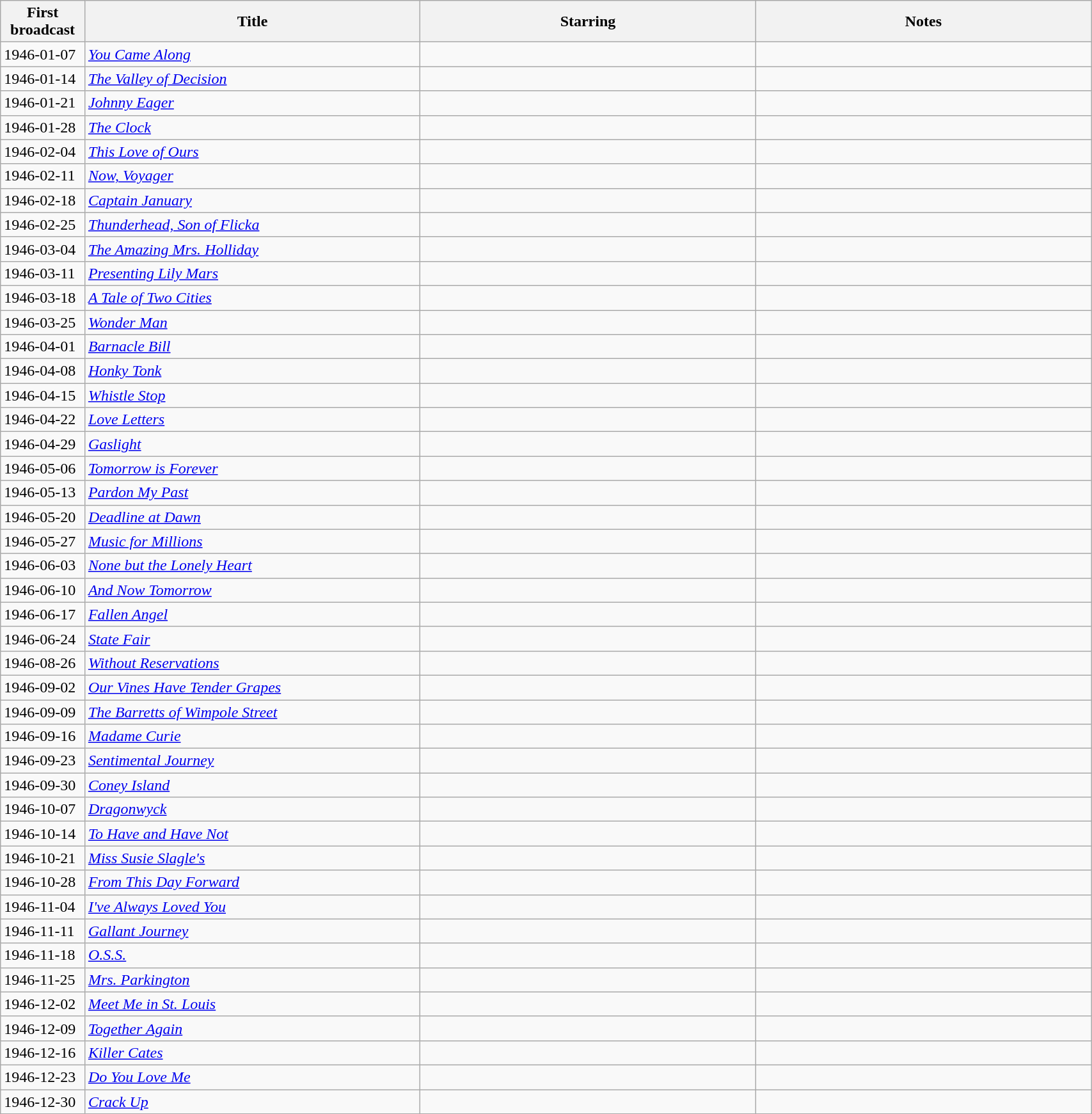<table class="wikitable sortable plainrowheaders" width=90%>
<tr>
<th width=5% scope="col">First broadcast</th>
<th width=25% scope="col">Title</th>
<th width=25% scope="col">Starring</th>
<th width=25% scope="col">Notes</th>
</tr>
<tr>
<td rowspan=>1946-01-07</td>
<td scope="row"><em><a href='#'>You Came Along</a></em></td>
<td></td>
<td></td>
</tr>
<tr>
<td rowspan=>1946-01-14</td>
<td scope="row"><em><a href='#'>The Valley of Decision</a></em></td>
<td></td>
<td></td>
</tr>
<tr>
<td rowspan=>1946-01-21</td>
<td scope="row"><em><a href='#'>Johnny Eager</a></em></td>
<td></td>
<td></td>
</tr>
<tr>
<td rowspan=>1946-01-28</td>
<td scope="row"><em><a href='#'>The Clock</a></em></td>
<td></td>
<td></td>
</tr>
<tr>
<td rowspan=>1946-02-04</td>
<td scope="row"><em><a href='#'>This Love of Ours</a></em></td>
<td></td>
<td></td>
</tr>
<tr>
<td rowspan=>1946-02-11</td>
<td scope="row"><em><a href='#'>Now, Voyager</a></em></td>
<td></td>
<td></td>
</tr>
<tr>
<td rowspan=>1946-02-18</td>
<td scope="row"><em><a href='#'>Captain January</a></em></td>
<td></td>
<td></td>
</tr>
<tr>
<td rowspan=>1946-02-25</td>
<td scope="row"><em><a href='#'>Thunderhead, Son of Flicka</a></em></td>
<td></td>
<td></td>
</tr>
<tr>
<td rowspan=>1946-03-04</td>
<td scope="row"><em><a href='#'>The Amazing Mrs. Holliday</a></em></td>
<td></td>
<td></td>
</tr>
<tr>
<td rowspan=>1946-03-11</td>
<td scope="row"><em><a href='#'>Presenting Lily Mars</a></em></td>
<td></td>
<td></td>
</tr>
<tr>
<td rowspan=>1946-03-18</td>
<td scope="row"><em><a href='#'>A Tale of Two Cities</a></em></td>
<td></td>
<td></td>
</tr>
<tr>
<td rowspan=>1946-03-25</td>
<td scope="row"><em><a href='#'>Wonder Man</a></em></td>
<td></td>
<td></td>
</tr>
<tr>
<td rowspan=>1946-04-01</td>
<td scope="row"><em><a href='#'>Barnacle Bill</a></em></td>
<td></td>
<td></td>
</tr>
<tr>
<td rowspan=>1946-04-08</td>
<td scope="row"><em><a href='#'>Honky Tonk</a></em></td>
<td></td>
<td></td>
</tr>
<tr>
<td rowspan=>1946-04-15</td>
<td scope="row"><em><a href='#'>Whistle Stop</a></em></td>
<td></td>
<td></td>
</tr>
<tr>
<td rowspan=>1946-04-22</td>
<td scope="row"><em><a href='#'>Love Letters</a></em></td>
<td></td>
<td></td>
</tr>
<tr>
<td rowspan=>1946-04-29</td>
<td scope="row"><em><a href='#'>Gaslight</a></em></td>
<td></td>
<td></td>
</tr>
<tr>
<td rowspan=>1946-05-06</td>
<td scope="row"><em><a href='#'>Tomorrow is Forever</a></em></td>
<td></td>
<td></td>
</tr>
<tr>
<td rowspan=>1946-05-13</td>
<td scope="row"><em><a href='#'>Pardon My Past</a></em></td>
<td></td>
<td></td>
</tr>
<tr>
<td rowspan=>1946-05-20</td>
<td scope="row"><em><a href='#'>Deadline at Dawn</a></em></td>
<td></td>
<td></td>
</tr>
<tr>
<td rowspan=>1946-05-27</td>
<td scope="row"><em><a href='#'>Music for Millions</a></em></td>
<td></td>
<td></td>
</tr>
<tr>
<td rowspan=>1946-06-03</td>
<td scope="row"><em><a href='#'>None but the Lonely Heart</a></em></td>
<td></td>
<td></td>
</tr>
<tr>
<td rowspan=>1946-06-10</td>
<td scope="row"><em><a href='#'>And Now Tomorrow</a></em></td>
<td></td>
<td></td>
</tr>
<tr>
<td rowspan=>1946-06-17</td>
<td scope="row"><em><a href='#'>Fallen Angel</a></em></td>
<td></td>
<td></td>
</tr>
<tr>
<td rowspan=>1946-06-24</td>
<td scope="row"><em><a href='#'>State Fair</a></em></td>
<td></td>
<td></td>
</tr>
<tr>
<td rowspan=>1946-08-26</td>
<td scope="row"><em><a href='#'>Without Reservations</a></em></td>
<td></td>
<td></td>
</tr>
<tr>
<td rowspan=>1946-09-02</td>
<td scope="row"><em><a href='#'>Our Vines Have Tender Grapes</a></em></td>
<td></td>
<td></td>
</tr>
<tr>
<td rowspan=>1946-09-09</td>
<td scope="row"><em><a href='#'>The Barretts of Wimpole Street</a></em></td>
<td></td>
<td></td>
</tr>
<tr>
<td rowspan=>1946-09-16</td>
<td scope="row"><em><a href='#'>Madame Curie</a></em></td>
<td></td>
<td></td>
</tr>
<tr>
<td rowspan=>1946-09-23</td>
<td scope="row"><em><a href='#'>Sentimental Journey</a></em></td>
<td></td>
<td></td>
</tr>
<tr>
<td rowspan=>1946-09-30</td>
<td scope="row"><em><a href='#'>Coney Island</a></em></td>
<td></td>
<td></td>
</tr>
<tr>
<td rowspan=>1946-10-07</td>
<td scope="row"><em><a href='#'>Dragonwyck</a></em></td>
<td></td>
<td></td>
</tr>
<tr>
<td rowspan=>1946-10-14</td>
<td scope="row"><em><a href='#'>To Have and Have Not</a></em></td>
<td></td>
<td></td>
</tr>
<tr>
<td rowspan=>1946-10-21</td>
<td scope="row"><em><a href='#'>Miss Susie Slagle's</a></em></td>
<td></td>
<td></td>
</tr>
<tr>
<td rowspan=>1946-10-28</td>
<td scope="row"><em><a href='#'>From This Day Forward</a></em></td>
<td></td>
<td></td>
</tr>
<tr>
<td rowspan=>1946-11-04</td>
<td scope="row"><em><a href='#'>I've Always Loved You</a></em></td>
<td></td>
<td></td>
</tr>
<tr>
<td rowspan=>1946-11-11</td>
<td scope="row"><em><a href='#'>Gallant Journey</a></em></td>
<td></td>
<td></td>
</tr>
<tr>
<td rowspan=>1946-11-18</td>
<td scope="row"><em><a href='#'>O.S.S.</a></em></td>
<td></td>
<td></td>
</tr>
<tr>
<td rowspan=>1946-11-25</td>
<td scope="row"><em><a href='#'>Mrs. Parkington</a></em></td>
<td></td>
<td></td>
</tr>
<tr>
<td rowspan=>1946-12-02</td>
<td scope="row"><em><a href='#'>Meet Me in St. Louis</a></em></td>
<td></td>
<td></td>
</tr>
<tr>
<td rowspan=>1946-12-09</td>
<td scope="row"><em><a href='#'>Together Again</a></em></td>
<td></td>
<td></td>
</tr>
<tr>
<td rowspan=>1946-12-16</td>
<td scope="row"><em><a href='#'>Killer Cates</a></em></td>
<td></td>
<td></td>
</tr>
<tr>
<td rowspan=>1946-12-23</td>
<td scope="row"><em><a href='#'>Do You Love Me</a></em></td>
<td></td>
<td></td>
</tr>
<tr>
<td rowspan=>1946-12-30</td>
<td scope="row"><em><a href='#'>Crack Up</a></em></td>
<td></td>
<td></td>
</tr>
</table>
